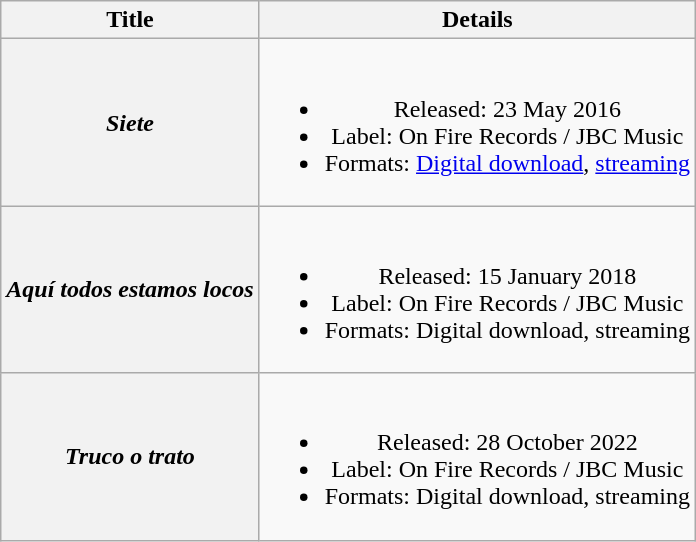<table class="wikitable plainrowheaders" style="text-align:center;" border="1">
<tr>
<th scope="col">Title</th>
<th scope="col">Details</th>
</tr>
<tr>
<th scope="row"><em>Siete</em></th>
<td><br><ul><li>Released: 23 May 2016</li><li>Label: On Fire Records / JBC Music</li><li>Formats: <a href='#'>Digital download</a>, <a href='#'>streaming</a></li></ul></td>
</tr>
<tr>
<th scope="row"><em>Aquí todos estamos locos</em></th>
<td><br><ul><li>Released: 15 January 2018</li><li>Label: On Fire Records / JBC Music</li><li>Formats: Digital download, streaming</li></ul></td>
</tr>
<tr>
<th scope="row"><em>Truco o trato</em></th>
<td><br><ul><li>Released: 28 October 2022</li><li>Label: On Fire Records / JBC Music</li><li>Formats: Digital download, streaming</li></ul></td>
</tr>
</table>
